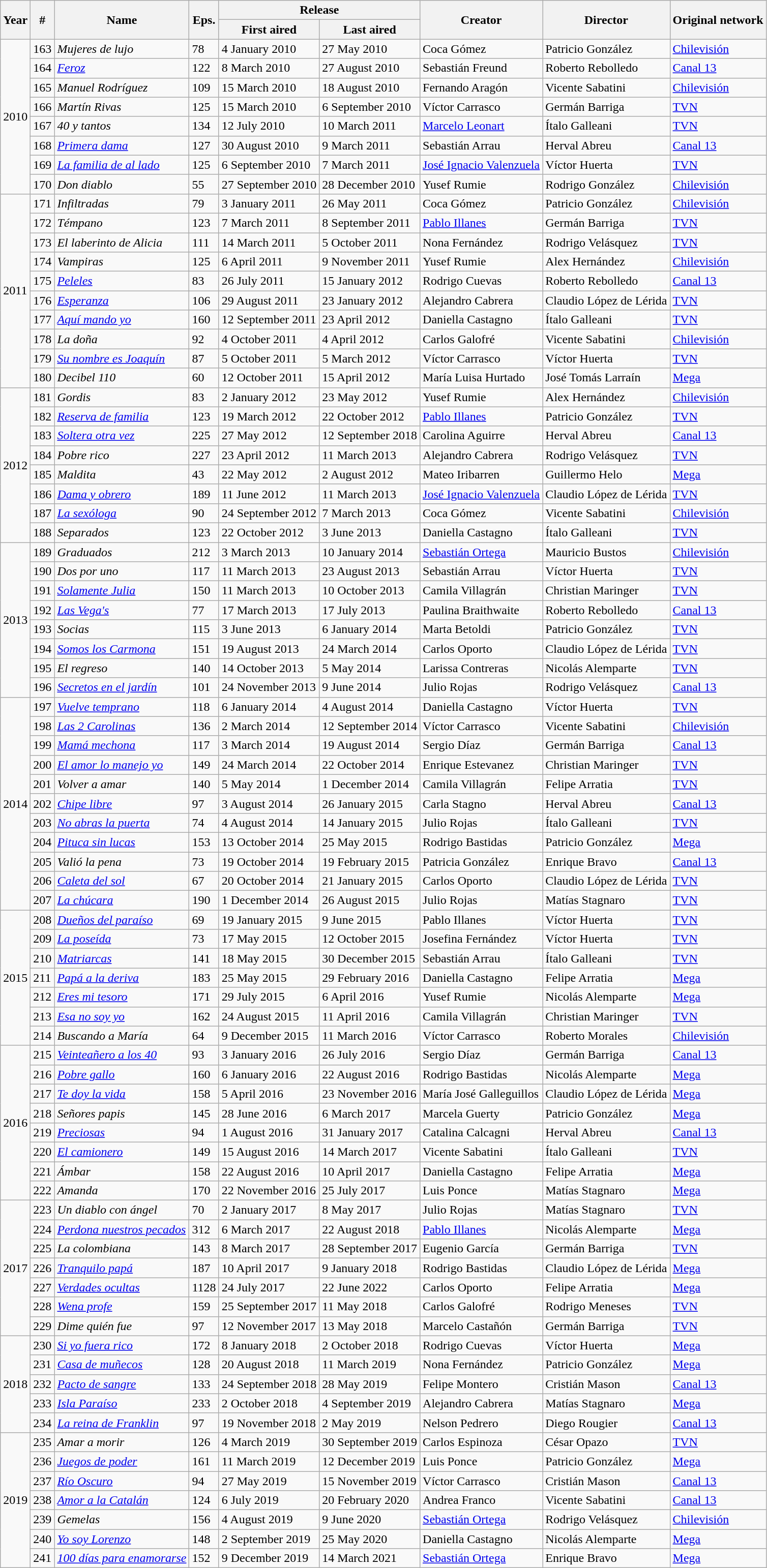<table class="wikitable">
<tr>
<th rowspan="2">Year</th>
<th rowspan="2">#</th>
<th rowspan="2">Name</th>
<th rowspan="2">Eps.</th>
<th colspan="2">Release</th>
<th rowspan="2">Creator</th>
<th rowspan="2">Director</th>
<th rowspan="2">Original network</th>
</tr>
<tr>
<th>First aired</th>
<th>Last aired</th>
</tr>
<tr>
<td rowspan="8">2010</td>
<td>163</td>
<td><em>Mujeres de lujo</em></td>
<td>78</td>
<td>4 January 2010</td>
<td>27 May 2010</td>
<td>Coca Gómez</td>
<td>Patricio González</td>
<td><a href='#'>Chilevisión</a></td>
</tr>
<tr>
<td>164</td>
<td><em><a href='#'>Feroz</a></em></td>
<td>122</td>
<td>8 March 2010</td>
<td>27 August 2010</td>
<td>Sebastián Freund</td>
<td>Roberto Rebolledo</td>
<td><a href='#'>Canal 13</a></td>
</tr>
<tr>
<td>165</td>
<td><em>Manuel Rodríguez</em></td>
<td>109</td>
<td>15 March 2010</td>
<td>18 August 2010</td>
<td>Fernando Aragón</td>
<td>Vicente Sabatini</td>
<td><a href='#'>Chilevisión</a></td>
</tr>
<tr>
<td>166</td>
<td><em>Martín Rivas</em></td>
<td>125</td>
<td>15 March 2010</td>
<td>6 September 2010</td>
<td>Víctor Carrasco</td>
<td>Germán Barriga</td>
<td><a href='#'>TVN</a></td>
</tr>
<tr>
<td>167</td>
<td><em>40 y tantos</em></td>
<td>134</td>
<td>12 July 2010</td>
<td>10 March 2011</td>
<td><a href='#'>Marcelo Leonart</a></td>
<td>Ítalo Galleani</td>
<td><a href='#'>TVN</a></td>
</tr>
<tr>
<td>168</td>
<td><em><a href='#'>Primera dama</a></em></td>
<td>127</td>
<td>30 August 2010</td>
<td>9 March 2011</td>
<td>Sebastián Arrau</td>
<td>Herval Abreu</td>
<td><a href='#'>Canal 13</a></td>
</tr>
<tr>
<td>169</td>
<td><em><a href='#'>La familia de al lado</a></em></td>
<td>125</td>
<td>6 September 2010</td>
<td>7 March 2011</td>
<td><a href='#'>José Ignacio Valenzuela</a></td>
<td>Víctor Huerta</td>
<td><a href='#'>TVN</a></td>
</tr>
<tr>
<td>170</td>
<td><em>Don diablo</em></td>
<td>55</td>
<td>27 September 2010</td>
<td>28 December 2010</td>
<td>Yusef Rumie</td>
<td>Rodrigo González</td>
<td><a href='#'>Chilevisión</a></td>
</tr>
<tr>
<td rowspan="10">2011</td>
<td>171</td>
<td><em>Infiltradas</em></td>
<td>79</td>
<td>3 January 2011</td>
<td>26 May 2011</td>
<td>Coca Gómez</td>
<td>Patricio González</td>
<td><a href='#'>Chilevisión</a></td>
</tr>
<tr>
<td>172</td>
<td><em>Témpano</em></td>
<td>123</td>
<td>7 March 2011</td>
<td>8 September 2011</td>
<td><a href='#'>Pablo Illanes</a></td>
<td>Germán Barriga</td>
<td><a href='#'>TVN</a></td>
</tr>
<tr>
<td>173</td>
<td><em>El laberinto de Alicia</em></td>
<td>111</td>
<td>14 March 2011</td>
<td>5 October 2011</td>
<td>Nona Fernández</td>
<td>Rodrigo Velásquez</td>
<td><a href='#'>TVN</a></td>
</tr>
<tr>
<td>174</td>
<td><em>Vampiras</em></td>
<td>125</td>
<td>6 April 2011</td>
<td>9 November 2011</td>
<td>Yusef Rumie</td>
<td>Alex Hernández</td>
<td><a href='#'>Chilevisión</a></td>
</tr>
<tr>
<td>175</td>
<td><em><a href='#'>Peleles</a></em></td>
<td>83</td>
<td>26 July 2011</td>
<td>15 January 2012</td>
<td>Rodrigo Cuevas</td>
<td>Roberto Rebolledo</td>
<td><a href='#'>Canal 13</a></td>
</tr>
<tr>
<td>176</td>
<td><em><a href='#'>Esperanza</a></em></td>
<td>106</td>
<td>29 August 2011</td>
<td>23 January 2012</td>
<td>Alejandro Cabrera</td>
<td>Claudio López de Lérida</td>
<td><a href='#'>TVN</a></td>
</tr>
<tr>
<td>177</td>
<td><em><a href='#'>Aquí mando yo</a></em></td>
<td>160</td>
<td>12 September 2011</td>
<td>23 April 2012</td>
<td>Daniella Castagno</td>
<td>Ítalo Galleani</td>
<td><a href='#'>TVN</a></td>
</tr>
<tr>
<td>178</td>
<td><em>La doña</em></td>
<td>92</td>
<td>4 October 2011</td>
<td>4 April 2012</td>
<td>Carlos Galofré</td>
<td>Vicente Sabatini</td>
<td><a href='#'>Chilevisión</a></td>
</tr>
<tr>
<td>179</td>
<td><em><a href='#'>Su nombre es Joaquín</a></em></td>
<td>87</td>
<td>5 October 2011</td>
<td>5 March 2012</td>
<td>Víctor Carrasco</td>
<td>Víctor Huerta</td>
<td><a href='#'>TVN</a></td>
</tr>
<tr>
<td>180</td>
<td><em>Decibel 110</em></td>
<td>60</td>
<td>12 October 2011</td>
<td>15 April 2012</td>
<td>María Luisa Hurtado</td>
<td>José Tomás Larraín</td>
<td><a href='#'>Mega</a></td>
</tr>
<tr>
<td rowspan="8">2012</td>
<td>181</td>
<td><em>Gordis</em></td>
<td>83</td>
<td>2 January 2012</td>
<td>23 May 2012</td>
<td>Yusef Rumie</td>
<td>Alex Hernández</td>
<td><a href='#'>Chilevisión</a></td>
</tr>
<tr>
<td>182</td>
<td><em><a href='#'>Reserva de familia</a></em></td>
<td>123</td>
<td>19 March 2012</td>
<td>22 October 2012</td>
<td><a href='#'>Pablo Illanes</a></td>
<td>Patricio González</td>
<td><a href='#'>TVN</a></td>
</tr>
<tr>
<td>183</td>
<td><em><a href='#'>Soltera otra vez</a></em></td>
<td>225</td>
<td>27 May 2012</td>
<td>12 September 2018</td>
<td>Carolina Aguirre</td>
<td>Herval Abreu</td>
<td><a href='#'>Canal 13</a></td>
</tr>
<tr>
<td>184</td>
<td><em>Pobre rico</em></td>
<td>227</td>
<td>23 April 2012</td>
<td>11 March 2013</td>
<td>Alejandro Cabrera</td>
<td>Rodrigo Velásquez</td>
<td><a href='#'>TVN</a></td>
</tr>
<tr>
<td>185</td>
<td><em>Maldita</em></td>
<td>43</td>
<td>22 May 2012</td>
<td>2 August 2012</td>
<td>Mateo Iribarren</td>
<td>Guillermo Helo</td>
<td><a href='#'>Mega</a></td>
</tr>
<tr>
<td>186</td>
<td><em><a href='#'>Dama y obrero</a></em></td>
<td>189</td>
<td>11 June 2012</td>
<td>11 March 2013</td>
<td><a href='#'>José Ignacio Valenzuela</a></td>
<td>Claudio López de Lérida</td>
<td><a href='#'>TVN</a></td>
</tr>
<tr>
<td>187</td>
<td><em><a href='#'>La sexóloga</a></em></td>
<td>90</td>
<td>24 September 2012</td>
<td>7 March 2013</td>
<td>Coca Gómez</td>
<td>Vicente Sabatini</td>
<td><a href='#'>Chilevisión</a></td>
</tr>
<tr>
<td>188</td>
<td><em>Separados</em></td>
<td>123</td>
<td>22 October 2012</td>
<td>3 June 2013</td>
<td>Daniella Castagno</td>
<td>Ítalo Galleani</td>
<td><a href='#'>TVN</a></td>
</tr>
<tr>
<td rowspan="8">2013</td>
<td>189</td>
<td><em>Graduados</em></td>
<td>212</td>
<td>3 March 2013</td>
<td>10 January 2014</td>
<td><a href='#'>Sebastián Ortega</a></td>
<td>Mauricio Bustos</td>
<td><a href='#'>Chilevisión</a></td>
</tr>
<tr>
<td>190</td>
<td><em>Dos por uno</em></td>
<td>117</td>
<td>11 March 2013</td>
<td>23 August 2013</td>
<td>Sebastián Arrau</td>
<td>Víctor Huerta</td>
<td><a href='#'>TVN</a></td>
</tr>
<tr>
<td>191</td>
<td><em><a href='#'>Solamente Julia</a></em></td>
<td>150</td>
<td>11 March 2013</td>
<td>10 October 2013</td>
<td>Camila Villagrán</td>
<td>Christian Maringer</td>
<td><a href='#'>TVN</a></td>
</tr>
<tr>
<td>192</td>
<td><em><a href='#'>Las Vega's</a></em></td>
<td>77</td>
<td>17 March 2013</td>
<td>17 July 2013</td>
<td>Paulina Braithwaite</td>
<td>Roberto Rebolledo</td>
<td><a href='#'>Canal 13</a></td>
</tr>
<tr>
<td>193</td>
<td><em>Socias</em></td>
<td>115</td>
<td>3 June 2013</td>
<td>6 January 2014</td>
<td>Marta Betoldi</td>
<td>Patricio González</td>
<td><a href='#'>TVN</a></td>
</tr>
<tr>
<td>194</td>
<td><em><a href='#'>Somos los Carmona</a></em></td>
<td>151</td>
<td>19 August 2013</td>
<td>24 March 2014</td>
<td>Carlos Oporto</td>
<td>Claudio López de Lérida</td>
<td><a href='#'>TVN</a></td>
</tr>
<tr>
<td>195</td>
<td><em>El regreso</em></td>
<td>140</td>
<td>14 October 2013</td>
<td>5 May 2014</td>
<td>Larissa Contreras</td>
<td>Nicolás Alemparte</td>
<td><a href='#'>TVN</a></td>
</tr>
<tr>
<td>196</td>
<td><em><a href='#'>Secretos en el jardín</a></em></td>
<td>101</td>
<td>24 November 2013</td>
<td>9 June 2014</td>
<td>Julio Rojas</td>
<td>Rodrigo Velásquez</td>
<td><a href='#'>Canal 13</a></td>
</tr>
<tr>
<td rowspan="11">2014</td>
<td>197</td>
<td><em><a href='#'>Vuelve temprano</a></em></td>
<td>118</td>
<td>6 January 2014</td>
<td>4 August 2014</td>
<td>Daniella Castagno</td>
<td>Víctor Huerta</td>
<td><a href='#'>TVN</a></td>
</tr>
<tr>
<td>198</td>
<td><em><a href='#'>Las 2 Carolinas</a></em></td>
<td>136</td>
<td>2 March 2014</td>
<td>12 September 2014</td>
<td>Víctor Carrasco</td>
<td>Vicente Sabatini</td>
<td><a href='#'>Chilevisión</a></td>
</tr>
<tr>
<td>199</td>
<td><em><a href='#'>Mamá mechona</a></em></td>
<td>117</td>
<td>3 March 2014</td>
<td>19 August 2014</td>
<td>Sergio Díaz</td>
<td>Germán Barriga</td>
<td><a href='#'>Canal 13</a></td>
</tr>
<tr>
<td>200</td>
<td><em><a href='#'>El amor lo manejo yo</a></em></td>
<td>149</td>
<td>24 March 2014</td>
<td>22 October 2014</td>
<td>Enrique Estevanez</td>
<td>Christian Maringer</td>
<td><a href='#'>TVN</a></td>
</tr>
<tr>
<td>201</td>
<td><em>Volver a amar</em></td>
<td>140</td>
<td>5 May 2014</td>
<td>1 December 2014</td>
<td>Camila Villagrán</td>
<td>Felipe Arratia</td>
<td><a href='#'>TVN</a></td>
</tr>
<tr>
<td>202</td>
<td><em><a href='#'>Chipe libre</a></em></td>
<td>97</td>
<td>3 August 2014</td>
<td>26 January 2015</td>
<td>Carla Stagno</td>
<td>Herval Abreu</td>
<td><a href='#'>Canal 13</a></td>
</tr>
<tr>
<td>203</td>
<td><em><a href='#'>No abras la puerta</a></em></td>
<td>74</td>
<td>4 August 2014</td>
<td>14 January 2015</td>
<td>Julio Rojas</td>
<td>Ítalo Galleani</td>
<td><a href='#'>TVN</a></td>
</tr>
<tr>
<td>204</td>
<td><em><a href='#'>Pituca sin lucas</a></em></td>
<td>153</td>
<td>13 October 2014</td>
<td>25 May 2015</td>
<td>Rodrigo Bastidas</td>
<td>Patricio González</td>
<td><a href='#'>Mega</a></td>
</tr>
<tr>
<td>205</td>
<td><em>Valió la pena</em></td>
<td>73</td>
<td>19 October 2014</td>
<td>19 February 2015</td>
<td>Patricia González</td>
<td>Enrique Bravo</td>
<td><a href='#'>Canal 13</a></td>
</tr>
<tr>
<td>206</td>
<td><em><a href='#'>Caleta del sol</a></em></td>
<td>67</td>
<td>20 October 2014</td>
<td>21 January 2015</td>
<td>Carlos Oporto</td>
<td>Claudio López de Lérida</td>
<td><a href='#'>TVN</a></td>
</tr>
<tr>
<td>207</td>
<td><em><a href='#'>La chúcara</a></em></td>
<td>190</td>
<td>1 December 2014</td>
<td>26 August 2015</td>
<td>Julio Rojas</td>
<td>Matías Stagnaro</td>
<td><a href='#'>TVN</a></td>
</tr>
<tr>
<td rowspan="7">2015</td>
<td>208</td>
<td><em><a href='#'>Dueños del paraíso</a></em></td>
<td>69</td>
<td>19 January 2015</td>
<td>9 June 2015</td>
<td>Pablo Illanes</td>
<td>Víctor Huerta</td>
<td><a href='#'>TVN</a></td>
</tr>
<tr>
<td>209</td>
<td><em><a href='#'>La poseída</a></em></td>
<td>73</td>
<td>17 May 2015</td>
<td>12 October 2015</td>
<td>Josefina Fernández</td>
<td>Víctor Huerta</td>
<td><a href='#'>TVN</a></td>
</tr>
<tr>
<td>210</td>
<td><em><a href='#'>Matriarcas</a></em></td>
<td>141</td>
<td>18 May 2015</td>
<td>30 December 2015</td>
<td>Sebastián Arrau</td>
<td>Ítalo Galleani</td>
<td><a href='#'>TVN</a></td>
</tr>
<tr>
<td>211</td>
<td><em><a href='#'>Papá a la deriva</a></em></td>
<td>183</td>
<td>25 May 2015</td>
<td>29 February 2016</td>
<td>Daniella Castagno</td>
<td>Felipe Arratia</td>
<td><a href='#'>Mega</a></td>
</tr>
<tr>
<td>212</td>
<td><em><a href='#'>Eres mi tesoro</a></em></td>
<td>171</td>
<td>29 July 2015</td>
<td>6 April 2016</td>
<td>Yusef Rumie</td>
<td>Nicolás Alemparte</td>
<td><a href='#'>Mega</a></td>
</tr>
<tr>
<td>213</td>
<td><em><a href='#'>Esa no soy yo</a></em></td>
<td>162</td>
<td>24 August 2015</td>
<td>11 April 2016</td>
<td>Camila Villagrán</td>
<td>Christian Maringer</td>
<td><a href='#'>TVN</a></td>
</tr>
<tr>
<td>214</td>
<td><em>Buscando a María</em></td>
<td>64</td>
<td>9 December 2015</td>
<td>11 March 2016</td>
<td>Víctor Carrasco</td>
<td>Roberto Morales</td>
<td><a href='#'>Chilevisión</a></td>
</tr>
<tr>
<td rowspan="8">2016</td>
<td>215</td>
<td><em><a href='#'>Veinteañero a los 40</a></em></td>
<td>93</td>
<td>3 January 2016</td>
<td>26 July 2016</td>
<td>Sergio Díaz</td>
<td>Germán Barriga</td>
<td><a href='#'>Canal 13</a></td>
</tr>
<tr>
<td>216</td>
<td><em><a href='#'>Pobre gallo</a></em></td>
<td>160</td>
<td>6 January 2016</td>
<td>22 August 2016</td>
<td>Rodrigo Bastidas</td>
<td>Nicolás Alemparte</td>
<td><a href='#'>Mega</a></td>
</tr>
<tr>
<td>217</td>
<td><em><a href='#'>Te doy la vida</a></em></td>
<td>158</td>
<td>5 April 2016</td>
<td>23 November 2016</td>
<td>María José Galleguillos</td>
<td>Claudio López de Lérida</td>
<td><a href='#'>Mega</a></td>
</tr>
<tr>
<td>218</td>
<td><em>Señores papis</em></td>
<td>145</td>
<td>28 June 2016</td>
<td>6 March 2017</td>
<td>Marcela Guerty</td>
<td>Patricio González</td>
<td><a href='#'>Mega</a></td>
</tr>
<tr>
<td>219</td>
<td><em><a href='#'>Preciosas</a></em></td>
<td>94</td>
<td>1 August 2016</td>
<td>31 January 2017</td>
<td>Catalina Calcagni</td>
<td>Herval Abreu</td>
<td><a href='#'>Canal 13</a></td>
</tr>
<tr>
<td>220</td>
<td><em><a href='#'>El camionero</a></em></td>
<td>149</td>
<td>15 August 2016</td>
<td>14 March 2017</td>
<td>Vicente Sabatini</td>
<td>Ítalo Galleani</td>
<td><a href='#'>TVN</a></td>
</tr>
<tr>
<td>221</td>
<td><em>Ámbar</em></td>
<td>158</td>
<td>22 August 2016</td>
<td>10 April 2017</td>
<td>Daniella Castagno</td>
<td>Felipe Arratia</td>
<td><a href='#'>Mega</a></td>
</tr>
<tr>
<td>222</td>
<td><em>Amanda</em></td>
<td>170</td>
<td>22 November 2016</td>
<td>25 July 2017</td>
<td>Luis Ponce</td>
<td>Matías Stagnaro</td>
<td><a href='#'>Mega</a></td>
</tr>
<tr>
<td rowspan="7">2017</td>
<td>223</td>
<td><em>Un diablo con ángel</em></td>
<td>70</td>
<td>2 January 2017</td>
<td>8 May 2017</td>
<td>Julio Rojas</td>
<td>Matías Stagnaro</td>
<td><a href='#'>TVN</a></td>
</tr>
<tr>
<td>224</td>
<td><em><a href='#'>Perdona nuestros pecados</a></em></td>
<td>312</td>
<td>6 March 2017</td>
<td>22 August 2018</td>
<td><a href='#'>Pablo Illanes</a></td>
<td>Nicolás Alemparte</td>
<td><a href='#'>Mega</a></td>
</tr>
<tr>
<td>225</td>
<td><em>La colombiana</em></td>
<td>143</td>
<td>8 March 2017</td>
<td>28 September 2017</td>
<td>Eugenio García</td>
<td>Germán Barriga</td>
<td><a href='#'>TVN</a></td>
</tr>
<tr>
<td>226</td>
<td><em><a href='#'>Tranquilo papá</a></em></td>
<td>187</td>
<td>10 April 2017</td>
<td>9 January 2018</td>
<td>Rodrigo Bastidas</td>
<td>Claudio López de Lérida</td>
<td><a href='#'>Mega</a></td>
</tr>
<tr>
<td>227</td>
<td><em><a href='#'>Verdades ocultas</a></em></td>
<td>1128</td>
<td>24 July 2017</td>
<td>22 June 2022</td>
<td>Carlos Oporto</td>
<td>Felipe Arratia</td>
<td><a href='#'>Mega</a></td>
</tr>
<tr>
<td>228</td>
<td><em><a href='#'>Wena profe</a></em></td>
<td>159</td>
<td>25 September 2017</td>
<td>11 May 2018</td>
<td>Carlos Galofré</td>
<td>Rodrigo Meneses</td>
<td><a href='#'>TVN</a></td>
</tr>
<tr>
<td>229</td>
<td><em>Dime quién fue</em></td>
<td>97</td>
<td>12 November 2017</td>
<td>13 May 2018</td>
<td>Marcelo Castañón</td>
<td>Germán Barriga</td>
<td><a href='#'>TVN</a></td>
</tr>
<tr>
<td rowspan="5">2018</td>
<td>230</td>
<td><em><a href='#'>Si yo fuera rico</a></em></td>
<td>172</td>
<td>8 January 2018</td>
<td>2 October 2018</td>
<td>Rodrigo Cuevas</td>
<td>Víctor Huerta</td>
<td><a href='#'>Mega</a></td>
</tr>
<tr>
<td>231</td>
<td><em><a href='#'>Casa de muñecos</a></em></td>
<td>128</td>
<td>20 August 2018</td>
<td>11 March 2019</td>
<td>Nona Fernández</td>
<td>Patricio González</td>
<td><a href='#'>Mega</a></td>
</tr>
<tr>
<td>232</td>
<td><em><a href='#'>Pacto de sangre</a></em></td>
<td>133</td>
<td>24 September 2018</td>
<td>28 May 2019</td>
<td>Felipe Montero</td>
<td>Cristián Mason</td>
<td><a href='#'>Canal 13</a></td>
</tr>
<tr>
<td>233</td>
<td><em><a href='#'>Isla Paraíso</a></em></td>
<td>233</td>
<td>2 October 2018</td>
<td>4 September 2019</td>
<td>Alejandro Cabrera</td>
<td>Matías Stagnaro</td>
<td><a href='#'>Mega</a></td>
</tr>
<tr>
<td>234</td>
<td><em><a href='#'>La reina de Franklin</a></em></td>
<td>97</td>
<td>19 November 2018</td>
<td>2 May 2019</td>
<td>Nelson Pedrero</td>
<td>Diego Rougier</td>
<td><a href='#'>Canal 13</a></td>
</tr>
<tr>
<td rowspan="7">2019</td>
<td>235</td>
<td><em>Amar a morir</em></td>
<td>126</td>
<td>4 March 2019</td>
<td>30 September 2019</td>
<td>Carlos Espinoza</td>
<td>César Opazo</td>
<td><a href='#'>TVN</a></td>
</tr>
<tr>
<td>236</td>
<td><em><a href='#'>Juegos de poder</a></em></td>
<td>161</td>
<td>11 March 2019</td>
<td>12 December 2019</td>
<td>Luis Ponce</td>
<td>Patricio González</td>
<td><a href='#'>Mega</a></td>
</tr>
<tr>
<td>237</td>
<td><em><a href='#'>Río Oscuro</a></em></td>
<td>94</td>
<td>27 May 2019</td>
<td>15 November 2019</td>
<td>Víctor Carrasco</td>
<td>Cristián Mason</td>
<td><a href='#'>Canal 13</a></td>
</tr>
<tr>
<td>238</td>
<td><em><a href='#'>Amor a la Catalán</a></em></td>
<td>124</td>
<td>6 July 2019</td>
<td>20 February 2020</td>
<td>Andrea Franco</td>
<td>Vicente Sabatini</td>
<td><a href='#'>Canal 13</a></td>
</tr>
<tr>
<td>239</td>
<td><em>Gemelas</em></td>
<td>156</td>
<td>4 August 2019</td>
<td>9 June 2020</td>
<td><a href='#'>Sebastián Ortega</a></td>
<td>Rodrigo Velásquez</td>
<td><a href='#'>Chilevisión</a></td>
</tr>
<tr>
<td>240</td>
<td><em><a href='#'>Yo soy Lorenzo</a></em></td>
<td>148</td>
<td>2 September 2019</td>
<td>25 May 2020</td>
<td>Daniella Castagno</td>
<td>Nicolás Alemparte</td>
<td><a href='#'>Mega</a></td>
</tr>
<tr>
<td>241</td>
<td><em><a href='#'>100 días para enamorarse</a></em></td>
<td>152</td>
<td>9 December 2019</td>
<td>14 March 2021</td>
<td><a href='#'>Sebastián Ortega</a></td>
<td>Enrique Bravo</td>
<td><a href='#'>Mega</a></td>
</tr>
</table>
